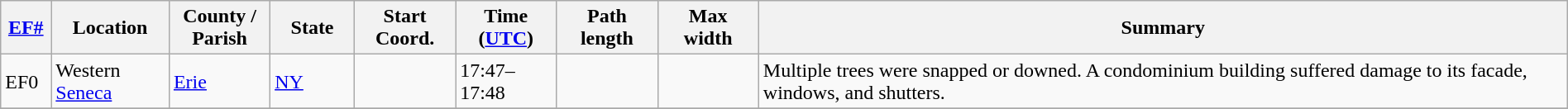<table class="wikitable sortable" style="width:100%;">
<tr>
<th scope="col" style="width:3%; text-align:center;"><a href='#'>EF#</a></th>
<th scope="col" style="width:7%; text-align:center;" class="unsortable">Location</th>
<th scope="col" style="width:6%; text-align:center;" class="unsortable">County / Parish</th>
<th scope="col" style="width:5%; text-align:center;">State</th>
<th scope="col" style="width:6%; text-align:center;">Start Coord.</th>
<th scope="col" style="width:6%; text-align:center;">Time (<a href='#'>UTC</a>)</th>
<th scope="col" style="width:6%; text-align:center;">Path length</th>
<th scope="col" style="width:6%; text-align:center;">Max width</th>
<th scope="col" class="unsortable" style="width:48%; text-align:center;">Summary</th>
</tr>
<tr>
<td bgcolor=>EF0</td>
<td>Western <a href='#'>Seneca</a></td>
<td><a href='#'>Erie</a></td>
<td><a href='#'>NY</a></td>
<td></td>
<td>17:47–17:48</td>
<td></td>
<td></td>
<td>Multiple trees were snapped or downed. A condominium building suffered damage to its facade, windows, and shutters.</td>
</tr>
<tr>
</tr>
</table>
